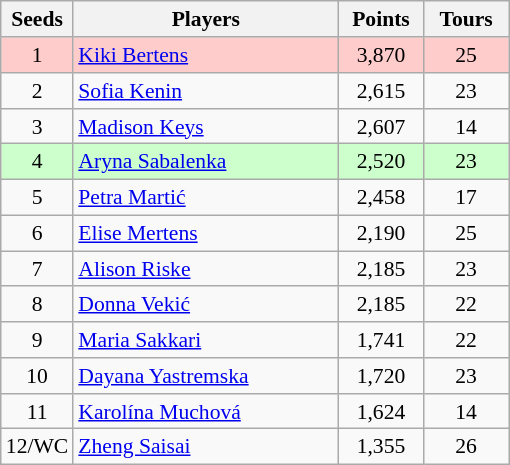<table class="sortable wikitable"  style="float:right; text-align:center; font-size:90%; text:justify;">
<tr>
<th width=20>Seeds</th>
<th width=170>Players</th>
<th width=50>Points</th>
<th width=50>Tours</th>
</tr>
<tr style="background:#fcc;">
<td>1</td>
<td align=left> <a href='#'>Kiki Bertens</a></td>
<td>3,870</td>
<td>25</td>
</tr>
<tr>
<td>2</td>
<td align=left> <a href='#'>Sofia Kenin</a></td>
<td>2,615</td>
<td>23</td>
</tr>
<tr>
<td>3</td>
<td align=left> <a href='#'>Madison Keys</a></td>
<td>2,607</td>
<td>14</td>
</tr>
<tr style="background:#cfc;">
<td>4</td>
<td align=left> <a href='#'>Aryna Sabalenka</a></td>
<td>2,520</td>
<td>23</td>
</tr>
<tr>
<td>5</td>
<td align=left> <a href='#'>Petra Martić</a></td>
<td>2,458</td>
<td>17</td>
</tr>
<tr>
<td>6</td>
<td align=left> <a href='#'>Elise Mertens</a></td>
<td>2,190</td>
<td>25</td>
</tr>
<tr>
<td>7</td>
<td align=left> <a href='#'>Alison Riske</a></td>
<td>2,185</td>
<td>23</td>
</tr>
<tr>
<td>8</td>
<td align=left> <a href='#'>Donna Vekić</a></td>
<td>2,185</td>
<td>22</td>
</tr>
<tr>
<td>9</td>
<td align=left> <a href='#'>Maria Sakkari</a></td>
<td>1,741</td>
<td>22</td>
</tr>
<tr>
<td>10</td>
<td align=left> <a href='#'>Dayana Yastremska</a></td>
<td>1,720</td>
<td>23</td>
</tr>
<tr>
<td>11</td>
<td align=left> <a href='#'>Karolína Muchová</a></td>
<td>1,624</td>
<td>14</td>
</tr>
<tr>
<td>12/WC</td>
<td align=left> <a href='#'>Zheng Saisai</a></td>
<td>1,355</td>
<td>26</td>
</tr>
</table>
